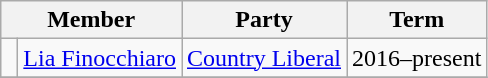<table class="wikitable">
<tr>
<th colspan="2">Member</th>
<th>Party</th>
<th>Term</th>
</tr>
<tr>
<td> </td>
<td><a href='#'>Lia Finocchiaro</a></td>
<td><a href='#'>Country Liberal</a></td>
<td>2016–present</td>
</tr>
<tr>
</tr>
</table>
